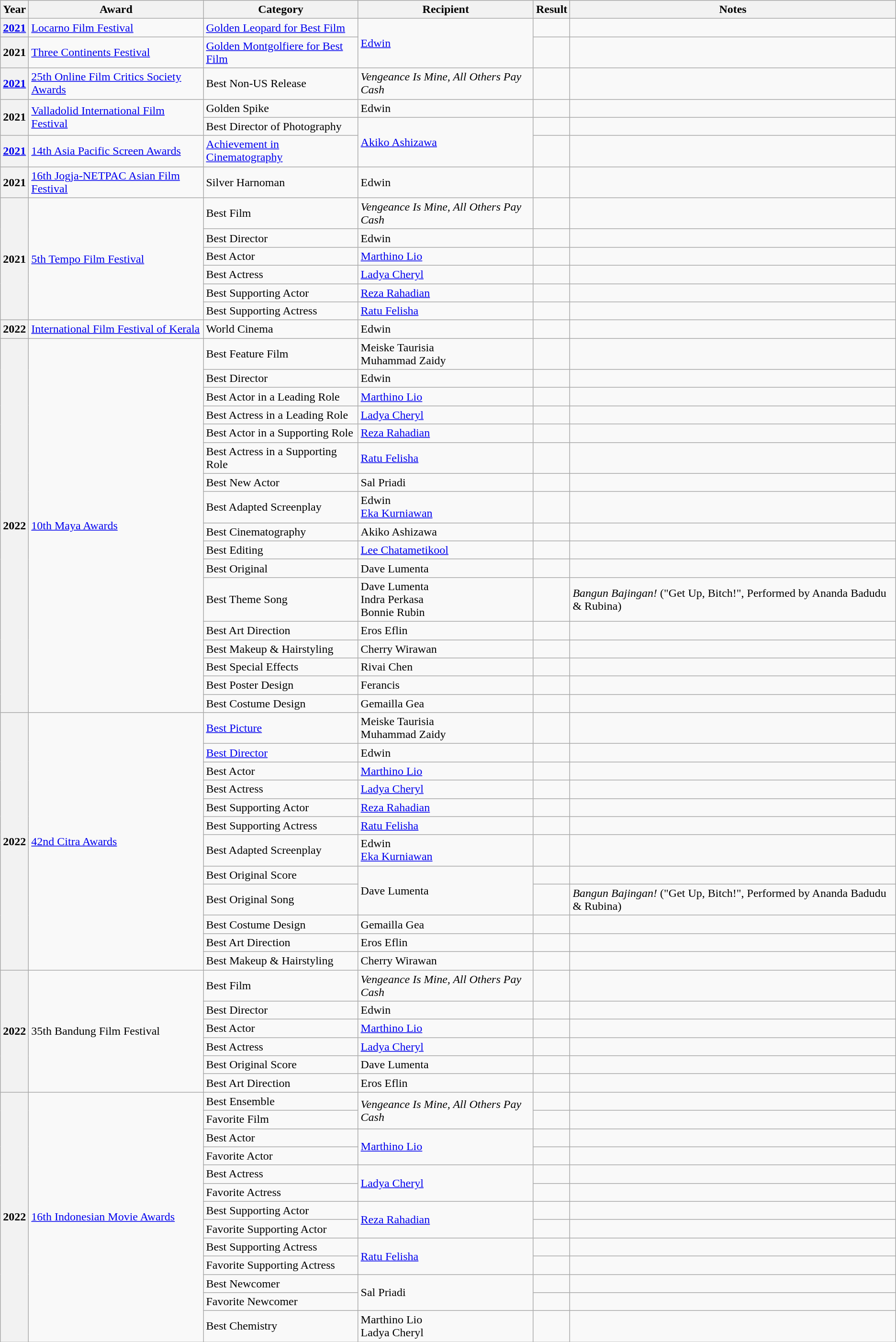<table class="wikitable sortable">
<tr>
<th>Year</th>
<th>Award</th>
<th>Category</th>
<th>Recipient</th>
<th>Result</th>
<th>Notes</th>
</tr>
<tr>
<th><a href='#'>2021</a></th>
<td><a href='#'>Locarno Film Festival</a></td>
<td><a href='#'>Golden Leopard for Best Film</a></td>
<td rowspan="2"><a href='#'>Edwin</a></td>
<td></td>
<td></td>
</tr>
<tr>
<th>2021</th>
<td><a href='#'>Three Continents Festival</a></td>
<td><a href='#'>Golden Montgolfiere for Best Film</a></td>
<td></td>
<td></td>
</tr>
<tr>
<th><a href='#'>2021</a></th>
<td><a href='#'>25th Online Film Critics Society Awards</a></td>
<td>Best Non-US Release</td>
<td><em>Vengeance Is Mine, All Others Pay Cash</em></td>
<td></td>
<td></td>
</tr>
<tr>
<th rowspan="2">2021</th>
<td rowspan="2"><a href='#'>Valladolid International Film Festival</a></td>
<td>Golden Spike</td>
<td>Edwin</td>
<td></td>
<td></td>
</tr>
<tr>
<td>Best Director of Photography</td>
<td rowspan="2"><a href='#'>Akiko Ashizawa</a></td>
<td></td>
<td></td>
</tr>
<tr>
<th><a href='#'>2021</a></th>
<td><a href='#'>14th Asia Pacific Screen Awards</a></td>
<td><a href='#'>Achievement in Cinematography</a></td>
<td></td>
<td></td>
</tr>
<tr>
<th>2021</th>
<td><a href='#'>16th Jogja-NETPAC Asian Film Festival</a></td>
<td>Silver Harnoman</td>
<td>Edwin</td>
<td></td>
<td></td>
</tr>
<tr>
<th rowspan="6">2021</th>
<td rowspan="6"><a href='#'>5th Tempo Film Festival</a></td>
<td>Best Film</td>
<td><em>Vengeance Is Mine, All Others Pay Cash</em></td>
<td></td>
<td></td>
</tr>
<tr>
<td>Best Director</td>
<td>Edwin</td>
<td></td>
<td></td>
</tr>
<tr>
<td>Best Actor</td>
<td><a href='#'>Marthino Lio</a></td>
<td></td>
<td></td>
</tr>
<tr>
<td>Best Actress</td>
<td><a href='#'>Ladya Cheryl</a></td>
<td></td>
<td></td>
</tr>
<tr>
<td>Best Supporting Actor</td>
<td><a href='#'>Reza Rahadian</a></td>
<td></td>
<td></td>
</tr>
<tr>
<td>Best Supporting Actress</td>
<td><a href='#'>Ratu Felisha</a></td>
<td></td>
<td></td>
</tr>
<tr>
<th>2022</th>
<td><a href='#'>International Film Festival of Kerala</a></td>
<td>World Cinema</td>
<td>Edwin</td>
<td></td>
<td></td>
</tr>
<tr>
<th rowspan="17">2022</th>
<td rowspan="17"><a href='#'>10th Maya Awards</a></td>
<td>Best Feature Film</td>
<td>Meiske Taurisia<br>Muhammad Zaidy</td>
<td></td>
<td></td>
</tr>
<tr>
<td>Best Director</td>
<td>Edwin</td>
<td></td>
<td></td>
</tr>
<tr>
<td>Best Actor in a Leading Role</td>
<td><a href='#'>Marthino Lio</a></td>
<td></td>
<td></td>
</tr>
<tr>
<td>Best Actress in a Leading Role</td>
<td><a href='#'>Ladya Cheryl</a></td>
<td></td>
<td></td>
</tr>
<tr>
<td>Best Actor in a Supporting Role</td>
<td><a href='#'>Reza Rahadian</a></td>
<td></td>
<td></td>
</tr>
<tr>
<td>Best Actress in a Supporting Role</td>
<td><a href='#'>Ratu Felisha</a></td>
<td></td>
<td></td>
</tr>
<tr>
<td>Best New Actor</td>
<td>Sal Priadi</td>
<td></td>
<td></td>
</tr>
<tr>
<td>Best Adapted Screenplay</td>
<td>Edwin<br><a href='#'>Eka Kurniawan</a></td>
<td></td>
<td></td>
</tr>
<tr>
<td>Best Cinematography</td>
<td>Akiko Ashizawa</td>
<td></td>
<td></td>
</tr>
<tr>
<td>Best Editing</td>
<td><a href='#'>Lee Chatametikool</a></td>
<td></td>
<td></td>
</tr>
<tr>
<td>Best Original</td>
<td>Dave Lumenta</td>
<td></td>
<td></td>
</tr>
<tr>
<td>Best Theme Song</td>
<td>Dave Lumenta<br>Indra Perkasa<br>Bonnie Rubin</td>
<td></td>
<td><em>Bangun Bajingan!</em> ("Get Up, Bitch!", Performed by Ananda Badudu & Rubina)</td>
</tr>
<tr>
<td>Best Art Direction</td>
<td>Eros Eflin</td>
<td></td>
<td></td>
</tr>
<tr>
<td>Best Makeup & Hairstyling</td>
<td>Cherry Wirawan</td>
<td></td>
<td></td>
</tr>
<tr>
<td>Best Special Effects</td>
<td>Rivai Chen</td>
<td></td>
<td></td>
</tr>
<tr>
<td>Best Poster Design</td>
<td>Ferancis</td>
<td></td>
<td></td>
</tr>
<tr>
<td>Best Costume Design</td>
<td>Gemailla Gea</td>
<td></td>
<td></td>
</tr>
<tr>
<th rowspan="12">2022</th>
<td rowspan="12"><a href='#'>42nd Citra Awards</a></td>
<td><a href='#'>Best Picture</a></td>
<td>Meiske Taurisia<br>Muhammad Zaidy</td>
<td></td>
<td></td>
</tr>
<tr>
<td><a href='#'>Best Director</a></td>
<td>Edwin</td>
<td></td>
<td></td>
</tr>
<tr>
<td>Best Actor</td>
<td><a href='#'>Marthino Lio</a></td>
<td></td>
<td></td>
</tr>
<tr>
<td>Best Actress</td>
<td><a href='#'>Ladya Cheryl</a></td>
<td></td>
<td></td>
</tr>
<tr>
<td>Best Supporting Actor</td>
<td><a href='#'>Reza Rahadian</a></td>
<td></td>
<td></td>
</tr>
<tr>
<td>Best Supporting Actress</td>
<td><a href='#'>Ratu Felisha</a></td>
<td></td>
<td></td>
</tr>
<tr>
<td>Best Adapted Screenplay</td>
<td>Edwin<br><a href='#'>Eka Kurniawan</a></td>
<td></td>
<td></td>
</tr>
<tr>
<td>Best Original Score</td>
<td rowspan="2">Dave Lumenta</td>
<td></td>
<td></td>
</tr>
<tr>
<td>Best Original Song</td>
<td></td>
<td><em>Bangun Bajingan!</em> ("Get Up, Bitch!", Performed by Ananda Badudu & Rubina)</td>
</tr>
<tr>
<td>Best Costume Design</td>
<td>Gemailla Gea</td>
<td></td>
<td></td>
</tr>
<tr>
<td>Best Art Direction</td>
<td>Eros Eflin</td>
<td></td>
<td></td>
</tr>
<tr>
<td>Best Makeup & Hairstyling</td>
<td>Cherry Wirawan</td>
<td></td>
<td></td>
</tr>
<tr>
<th rowspan="6">2022</th>
<td rowspan="6">35th Bandung Film Festival</td>
<td>Best Film</td>
<td><em>Vengeance Is Mine, All Others Pay Cash</em></td>
<td></td>
<td></td>
</tr>
<tr>
<td>Best Director</td>
<td>Edwin</td>
<td></td>
<td></td>
</tr>
<tr>
<td>Best Actor</td>
<td><a href='#'>Marthino Lio</a></td>
<td></td>
<td></td>
</tr>
<tr>
<td>Best Actress</td>
<td><a href='#'>Ladya Cheryl</a></td>
<td></td>
<td></td>
</tr>
<tr>
<td>Best Original Score</td>
<td>Dave Lumenta</td>
<td></td>
<td></td>
</tr>
<tr>
<td>Best Art Direction</td>
<td>Eros Eflin</td>
<td></td>
<td></td>
</tr>
<tr>
<th rowspan="13">2022</th>
<td rowspan="13"><a href='#'>16th Indonesian Movie Awards</a></td>
<td>Best Ensemble</td>
<td rowspan="2"><em>Vengeance Is Mine, All Others Pay Cash</em></td>
<td></td>
<td></td>
</tr>
<tr>
<td>Favorite Film</td>
<td></td>
<td></td>
</tr>
<tr>
<td>Best Actor</td>
<td rowspan="2"><a href='#'>Marthino Lio</a></td>
<td></td>
<td></td>
</tr>
<tr>
<td>Favorite Actor</td>
<td></td>
<td></td>
</tr>
<tr>
<td>Best Actress</td>
<td rowspan="2"><a href='#'>Ladya Cheryl</a></td>
<td></td>
<td></td>
</tr>
<tr>
<td>Favorite Actress</td>
<td></td>
<td></td>
</tr>
<tr>
<td>Best Supporting Actor</td>
<td rowspan="2"><a href='#'>Reza Rahadian</a></td>
<td></td>
<td></td>
</tr>
<tr>
<td>Favorite Supporting Actor</td>
<td></td>
<td></td>
</tr>
<tr>
<td>Best Supporting Actress</td>
<td rowspan="2"><a href='#'>Ratu Felisha</a></td>
<td></td>
<td></td>
</tr>
<tr>
<td>Favorite Supporting Actress</td>
<td></td>
<td></td>
</tr>
<tr>
<td>Best Newcomer</td>
<td rowspan="2">Sal Priadi</td>
<td></td>
<td></td>
</tr>
<tr>
<td>Favorite Newcomer</td>
<td></td>
<td></td>
</tr>
<tr>
<td>Best Chemistry</td>
<td>Marthino Lio<br>Ladya Cheryl</td>
<td></td>
<td></td>
</tr>
</table>
